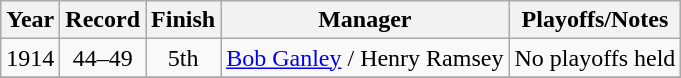<table class="wikitable" style="text-align:center">
<tr>
<th>Year</th>
<th>Record</th>
<th>Finish</th>
<th>Manager</th>
<th>Playoffs/Notes</th>
</tr>
<tr>
<td>1914</td>
<td>44–49</td>
<td>5th</td>
<td><a href='#'>Bob Ganley</a> / Henry Ramsey</td>
<td>No playoffs held</td>
</tr>
<tr>
</tr>
</table>
